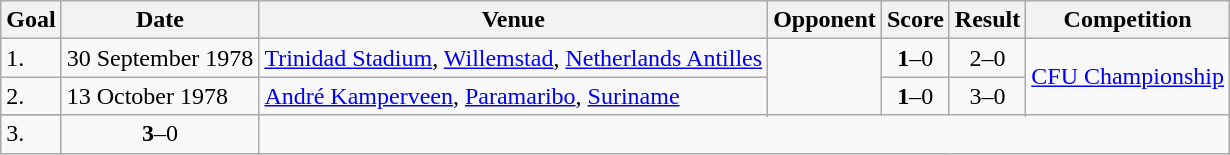<table class="wikitable collapsible">
<tr>
<th>Goal</th>
<th>Date</th>
<th>Venue</th>
<th>Opponent</th>
<th>Score</th>
<th>Result</th>
<th>Competition</th>
</tr>
<tr>
<td>1.</td>
<td>30 September 1978</td>
<td><a href='#'>Trinidad Stadium</a>, <a href='#'>Willemstad</a>, <a href='#'>Netherlands Antilles</a></td>
<td rowspan=3></td>
<td style="text-align:center;"><strong>1</strong>–0</td>
<td style="text-align:center;">2–0</td>
<td rowspan=3><a href='#'>CFU Championship</a></td>
</tr>
<tr>
<td>2.</td>
<td rowspan=2>13 October 1978</td>
<td rowspan=2><a href='#'>André Kamperveen</a>, <a href='#'>Paramaribo</a>, <a href='#'>Suriname</a></td>
<td style="text-align:center;"><strong>1</strong>–0</td>
<td rowspan=2 style="text-align:center;">3–0</td>
</tr>
<tr>
</tr>
<tr>
<td>3.</td>
<td style="text-align:center;"><strong>3</strong>–0</td>
</tr>
</table>
